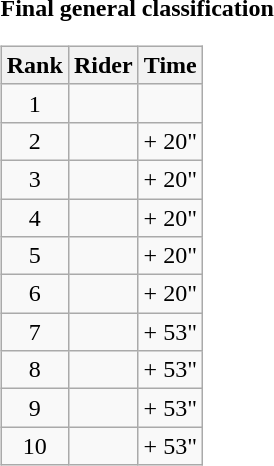<table>
<tr>
<td><strong>Final general classification</strong><br><table class="wikitable">
<tr>
<th scope="col">Rank</th>
<th scope="col">Rider</th>
<th scope="col">Time</th>
</tr>
<tr>
<td style="text-align:center;">1</td>
<td></td>
<td style="text-align:right;"></td>
</tr>
<tr>
<td style="text-align:center;">2</td>
<td></td>
<td style="text-align:right;">+ 20"</td>
</tr>
<tr>
<td style="text-align:center;">3</td>
<td></td>
<td style="text-align:right;">+ 20"</td>
</tr>
<tr>
<td style="text-align:center;">4</td>
<td></td>
<td style="text-align:right;">+ 20"</td>
</tr>
<tr>
<td style="text-align:center;">5</td>
<td></td>
<td style="text-align:right;">+ 20"</td>
</tr>
<tr>
<td style="text-align:center;">6</td>
<td></td>
<td style="text-align:right;">+ 20"</td>
</tr>
<tr>
<td style="text-align:center;">7</td>
<td></td>
<td style="text-align:right;">+ 53"</td>
</tr>
<tr>
<td style="text-align:center;">8</td>
<td></td>
<td style="text-align:right;">+ 53"</td>
</tr>
<tr>
<td style="text-align:center;">9</td>
<td></td>
<td style="text-align:right;">+ 53"</td>
</tr>
<tr>
<td style="text-align:center;">10</td>
<td></td>
<td style="text-align:right;">+ 53"</td>
</tr>
</table>
</td>
</tr>
</table>
